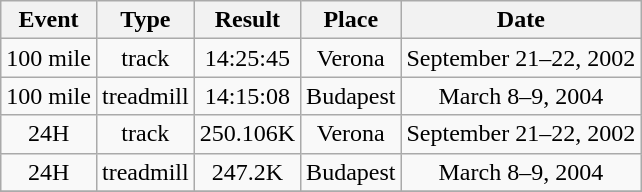<table class="wikitable" style="text-align:center">
<tr>
<th>Event</th>
<th>Type</th>
<th>Result</th>
<th>Place</th>
<th>Date</th>
</tr>
<tr>
<td>100 mile</td>
<td>track</td>
<td>14:25:45</td>
<td>Verona</td>
<td>September 21–22, 2002</td>
</tr>
<tr>
<td>100 mile</td>
<td>treadmill</td>
<td>14:15:08</td>
<td>Budapest</td>
<td>March 8–9, 2004</td>
</tr>
<tr>
<td>24H</td>
<td>track</td>
<td>250.106K</td>
<td>Verona</td>
<td>September 21–22, 2002</td>
</tr>
<tr>
<td>24H</td>
<td>treadmill</td>
<td>247.2K</td>
<td>Budapest</td>
<td>March 8–9, 2004</td>
</tr>
<tr>
</tr>
</table>
